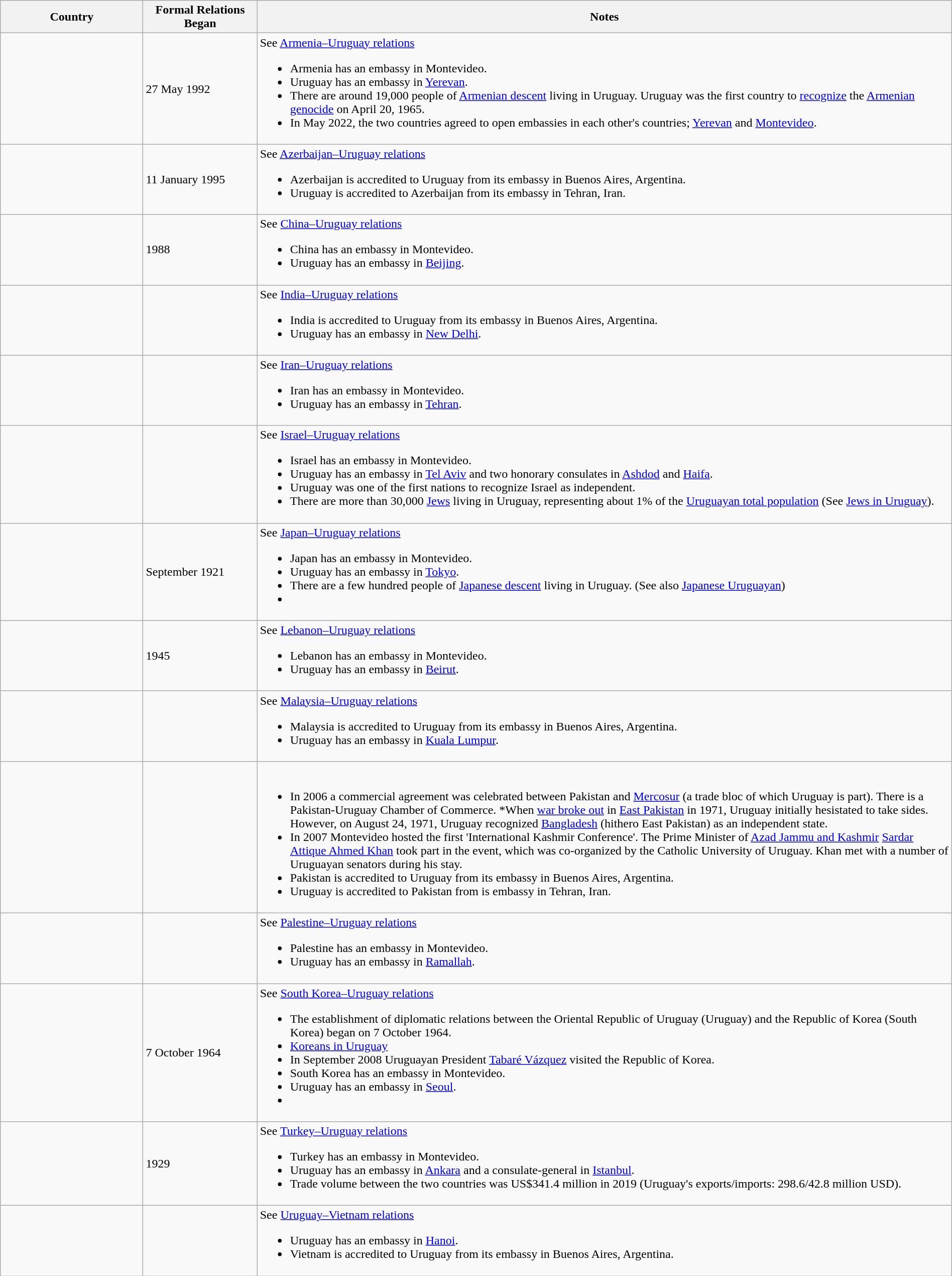<table class="wikitable sortable" border="1" style="width:100%; margin:auto;">
<tr>
<th width="15%">Country</th>
<th width="12%">Formal Relations Began</th>
<th>Notes</th>
</tr>
<tr -valign="top">
<td></td>
<td>27 May 1992</td>
<td>See <a href='#'>Armenia–Uruguay relations</a><br><ul><li>Armenia has an embassy in Montevideo.</li><li>Uruguay has an embassy in <a href='#'>Yerevan</a>.</li><li>There are around 19,000 people of <a href='#'>Armenian descent</a> living in Uruguay. Uruguay was the first country to <a href='#'>recognize</a> the <a href='#'>Armenian genocide</a> on April 20, 1965.</li><li>In May 2022, the two countries agreed to open embassies in each other's countries; <a href='#'>Yerevan</a> and <a href='#'>Montevideo</a>.</li></ul></td>
</tr>
<tr -valign="top">
<td></td>
<td>11 January 1995</td>
<td>See <a href='#'>Azerbaijan–Uruguay relations</a><br><ul><li>Azerbaijan is accredited to Uruguay from its embassy in Buenos Aires, Argentina.</li><li>Uruguay is accredited to Azerbaijan from its embassy in Tehran, Iran.</li></ul></td>
</tr>
<tr -valign="top">
<td></td>
<td>1988</td>
<td>See <a href='#'>China–Uruguay relations</a><br><ul><li>China has an embassy in Montevideo.</li><li>Uruguay has an embassy in <a href='#'>Beijing</a>.</li></ul></td>
</tr>
<tr -valign="top">
<td></td>
<td></td>
<td>See <a href='#'>India–Uruguay relations</a><br><ul><li>India is accredited to Uruguay from its embassy in Buenos Aires, Argentina.</li><li>Uruguay has an embassy in <a href='#'>New Delhi</a>.</li></ul></td>
</tr>
<tr -valign="top">
<td></td>
<td></td>
<td>See <a href='#'>Iran–Uruguay relations</a><br><ul><li>Iran has an embassy in Montevideo.</li><li>Uruguay has an embassy in <a href='#'>Tehran</a>.</li></ul></td>
</tr>
<tr -valign="top">
<td></td>
<td></td>
<td>See <a href='#'>Israel–Uruguay relations</a><br><ul><li>Israel has an embassy in Montevideo.</li><li>Uruguay has an embassy in <a href='#'>Tel Aviv</a> and two honorary consulates in <a href='#'>Ashdod</a> and <a href='#'>Haifa</a>.</li><li>Uruguay was one of the first nations to recognize Israel as independent.</li><li>There are more than 30,000 <a href='#'>Jews</a> living in Uruguay, representing about 1% of the <a href='#'>Uruguayan total population</a> (See <a href='#'>Jews in Uruguay</a>).</li></ul></td>
</tr>
<tr -valign="top">
<td></td>
<td>September 1921</td>
<td>See <a href='#'>Japan–Uruguay relations</a><br><ul><li>Japan has an embassy in Montevideo.</li><li>Uruguay has an embassy in <a href='#'>Tokyo</a>.</li><li>There are a few hundred people of <a href='#'>Japanese descent</a> living in Uruguay. (See also <a href='#'>Japanese Uruguayan</a>)</li><li></li></ul></td>
</tr>
<tr -valign="top">
<td></td>
<td>1945</td>
<td>See <a href='#'>Lebanon–Uruguay relations</a><br><ul><li>Lebanon has an embassy in Montevideo.</li><li>Uruguay has an embassy in <a href='#'>Beirut</a>.</li></ul></td>
</tr>
<tr -valign="top">
<td></td>
<td></td>
<td>See <a href='#'>Malaysia–Uruguay relations</a><br><ul><li>Malaysia is accredited to Uruguay from its embassy in Buenos Aires, Argentina.</li><li>Uruguay has an embassy in <a href='#'>Kuala Lumpur</a>.</li></ul></td>
</tr>
<tr -valign="top">
<td></td>
<td></td>
<td><br><ul><li>In 2006 a commercial agreement was celebrated between Pakistan and <a href='#'>Mercosur</a> (a trade bloc of which Uruguay is part). There is a Pakistan-Uruguay Chamber of Commerce. *When <a href='#'>war broke out</a> in <a href='#'>East Pakistan</a> in 1971, Uruguay initially hesistated to take sides. However, on August 24, 1971, Uruguay recognized <a href='#'>Bangladesh</a> (hithero East Pakistan) as an independent state.</li><li>In 2007 Montevideo hosted the first 'International Kashmir Conference'. The Prime Minister of <a href='#'>Azad Jammu and Kashmir</a> <a href='#'>Sardar Attique Ahmed Khan</a> took part in the event, which was co-organized by the Catholic University of Uruguay. Khan met with a number of Uruguayan senators during his stay.</li><li>Pakistan is accredited to Uruguay from its embassy in Buenos Aires, Argentina.</li><li>Uruguay is accredited to Pakistan from is embassy in Tehran, Iran.</li></ul></td>
</tr>
<tr -valign="top">
<td></td>
<td></td>
<td>See <a href='#'>Palestine–Uruguay relations</a><br><ul><li>Palestine has an embassy in Montevideo.</li><li>Uruguay has an embassy in <a href='#'>Ramallah</a>.</li></ul></td>
</tr>
<tr -valign="top">
<td></td>
<td>7 October 1964</td>
<td>See <a href='#'>South Korea–Uruguay relations</a><br><ul><li>The establishment of diplomatic relations between the Oriental Republic of Uruguay (Uruguay) and the Republic of Korea (South Korea) began on 7 October 1964.</li><li><a href='#'>Koreans in Uruguay</a></li><li>In September 2008 Uruguayan President <a href='#'>Tabaré Vázquez</a> visited the Republic of Korea.</li><li>South Korea has an embassy in Montevideo.</li><li>Uruguay has an embassy in <a href='#'>Seoul</a>.</li><li></li></ul></td>
</tr>
<tr -valign="top">
<td></td>
<td>1929</td>
<td>See <a href='#'>Turkey–Uruguay relations</a><br><ul><li>Turkey has an embassy in Montevideo.</li><li>Uruguay has an embassy in <a href='#'>Ankara</a> and a consulate-general in <a href='#'>Istanbul</a>.</li><li>Trade volume between the two countries was US$341.4 million in 2019 (Uruguay's exports/imports: 298.6/42.8 million USD).</li></ul></td>
</tr>
<tr -valign="top">
<td></td>
<td></td>
<td>See <a href='#'>Uruguay–Vietnam relations</a><br><ul><li>Uruguay has an embassy in <a href='#'>Hanoi</a>.</li><li>Vietnam is accredited to Uruguay from its embassy in Buenos Aires, Argentina.</li></ul></td>
</tr>
</table>
